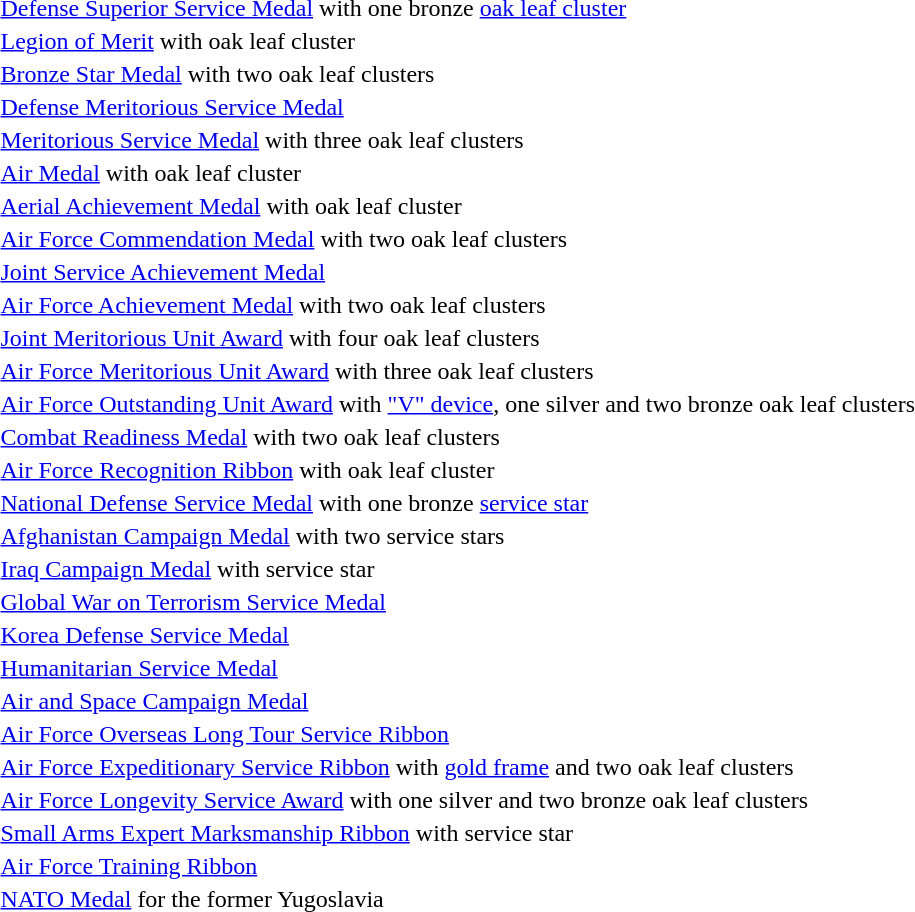<table>
<tr>
<td><span></span><span></span></td>
<td><a href='#'>Defense Superior Service Medal</a> with one bronze <a href='#'>oak leaf cluster</a></td>
</tr>
<tr>
<td></td>
<td><a href='#'>Legion of Merit</a> with oak leaf cluster</td>
</tr>
<tr>
<td><span></span><span></span></td>
<td><a href='#'>Bronze Star Medal</a> with two oak leaf clusters</td>
</tr>
<tr>
<td></td>
<td><a href='#'>Defense Meritorious Service Medal</a></td>
</tr>
<tr>
<td><span></span><span></span><span></span></td>
<td><a href='#'>Meritorious Service Medal</a> with three oak leaf clusters</td>
</tr>
<tr>
<td></td>
<td><a href='#'>Air Medal</a> with oak leaf cluster</td>
</tr>
<tr>
<td></td>
<td><a href='#'>Aerial Achievement Medal</a> with oak leaf cluster</td>
</tr>
<tr>
<td><span></span><span></span></td>
<td><a href='#'>Air Force Commendation Medal</a> with two oak leaf clusters</td>
</tr>
<tr>
<td></td>
<td><a href='#'>Joint Service Achievement Medal</a></td>
</tr>
<tr>
<td><span></span><span></span></td>
<td><a href='#'>Air Force Achievement Medal</a> with two oak leaf clusters</td>
</tr>
<tr>
<td><span></span><span></span><span></span><span></span></td>
<td><a href='#'>Joint Meritorious Unit Award</a> with four oak leaf clusters</td>
</tr>
<tr>
<td><span></span><span></span><span></span></td>
<td><a href='#'>Air Force Meritorious Unit Award</a> with three oak leaf clusters</td>
</tr>
<tr>
<td><span></span><span></span><span></span><span></span></td>
<td><a href='#'>Air Force Outstanding Unit Award</a> with <a href='#'>"V" device</a>, one silver and two bronze oak leaf clusters</td>
</tr>
<tr>
<td><span></span><span></span></td>
<td><a href='#'>Combat Readiness Medal</a> with two oak leaf clusters</td>
</tr>
<tr>
<td></td>
<td><a href='#'>Air Force Recognition Ribbon</a> with oak leaf cluster</td>
</tr>
<tr>
<td></td>
<td><a href='#'>National Defense Service Medal</a> with one bronze <a href='#'>service star</a></td>
</tr>
<tr>
<td><span></span><span></span></td>
<td><a href='#'>Afghanistan Campaign Medal</a> with two service stars</td>
</tr>
<tr>
<td></td>
<td><a href='#'>Iraq Campaign Medal</a> with service star</td>
</tr>
<tr>
<td></td>
<td><a href='#'>Global War on Terrorism Service Medal</a></td>
</tr>
<tr>
<td></td>
<td><a href='#'>Korea Defense Service Medal</a></td>
</tr>
<tr>
<td></td>
<td><a href='#'>Humanitarian Service Medal</a></td>
</tr>
<tr>
<td></td>
<td><a href='#'>Air and Space Campaign Medal</a></td>
</tr>
<tr>
<td></td>
<td><a href='#'>Air Force Overseas Long Tour Service Ribbon</a></td>
</tr>
<tr>
<td><span></span><span></span></td>
<td><a href='#'>Air Force Expeditionary Service Ribbon</a> with <a href='#'>gold frame</a> and two oak leaf clusters</td>
</tr>
<tr>
<td><span></span><span></span><span></span></td>
<td><a href='#'>Air Force Longevity Service Award</a> with one silver and two bronze oak leaf clusters</td>
</tr>
<tr>
<td></td>
<td><a href='#'>Small Arms Expert Marksmanship Ribbon</a> with service star</td>
</tr>
<tr>
<td></td>
<td><a href='#'>Air Force Training Ribbon</a></td>
</tr>
<tr>
<td></td>
<td><a href='#'>NATO Medal</a> for the former Yugoslavia</td>
</tr>
</table>
